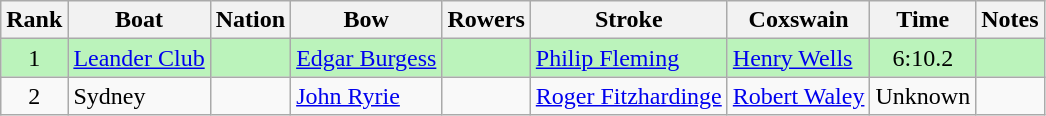<table class="wikitable sortable" style="text-align:center">
<tr>
<th>Rank</th>
<th>Boat</th>
<th>Nation</th>
<th>Bow</th>
<th>Rowers</th>
<th>Stroke</th>
<th>Coxswain</th>
<th>Time</th>
<th>Notes</th>
</tr>
<tr bgcolor=bbf3bb>
<td>1</td>
<td align=left><a href='#'>Leander Club</a></td>
<td align=left></td>
<td align=left><a href='#'>Edgar Burgess</a></td>
<td align=left></td>
<td align=left><a href='#'>Philip Fleming</a></td>
<td align=left><a href='#'>Henry Wells</a></td>
<td>6:10.2</td>
<td></td>
</tr>
<tr>
<td>2</td>
<td align=left>Sydney</td>
<td align=left></td>
<td align=left><a href='#'>John Ryrie</a></td>
<td align=left></td>
<td align=left><a href='#'>Roger Fitzhardinge</a></td>
<td align=left><a href='#'>Robert Waley</a></td>
<td data-sort-value=9:99.9>Unknown</td>
<td></td>
</tr>
</table>
